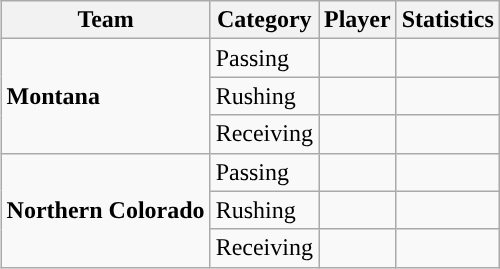<table class="wikitable" style="float: right;">
<tr>
<th>Team</th>
<th>Category</th>
<th>Player</th>
<th>Statistics</th>
</tr>
<tr>
<td rowspan=3><strong>Montana</strong></td>
<td>Passing</td>
<td></td>
<td></td>
</tr>
<tr>
<td>Rushing</td>
<td></td>
<td></td>
</tr>
<tr>
<td>Receiving</td>
<td></td>
<td></td>
</tr>
<tr>
<td rowspan=3><strong>Northern Colorado</strong></td>
<td>Passing</td>
<td></td>
<td></td>
</tr>
<tr>
<td>Rushing</td>
<td></td>
<td></td>
</tr>
<tr>
<td>Receiving</td>
<td></td>
<td></td>
</tr>
</table>
